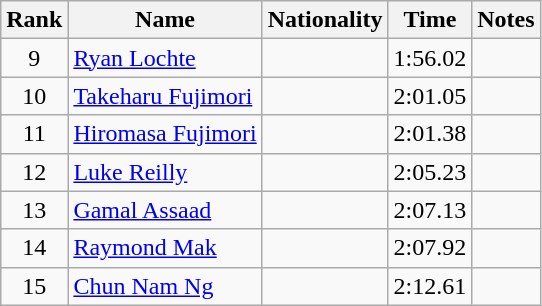<table class="wikitable sortable" style="text-align:center">
<tr>
<th>Rank</th>
<th>Name</th>
<th>Nationality</th>
<th>Time</th>
<th>Notes</th>
</tr>
<tr>
<td>9</td>
<td align=left><a href='#'>Ryan Lochte</a></td>
<td align=left></td>
<td>1:56.02</td>
<td></td>
</tr>
<tr>
<td>10</td>
<td align=left><a href='#'>Takeharu Fujimori</a></td>
<td align=left></td>
<td>2:01.05</td>
<td></td>
</tr>
<tr>
<td>11</td>
<td align=left><a href='#'>Hiromasa Fujimori</a></td>
<td align=left></td>
<td>2:01.38</td>
<td></td>
</tr>
<tr>
<td>12</td>
<td align=left><a href='#'>Luke Reilly</a></td>
<td align=left></td>
<td>2:05.23</td>
<td></td>
</tr>
<tr>
<td>13</td>
<td align=left><a href='#'>Gamal Assaad</a></td>
<td align=left></td>
<td>2:07.13</td>
<td></td>
</tr>
<tr>
<td>14</td>
<td align=left><a href='#'>Raymond Mak</a></td>
<td align=left></td>
<td>2:07.92</td>
<td></td>
</tr>
<tr>
<td>15</td>
<td align=left><a href='#'>Chun Nam Ng</a></td>
<td align=left></td>
<td>2:12.61</td>
<td></td>
</tr>
</table>
